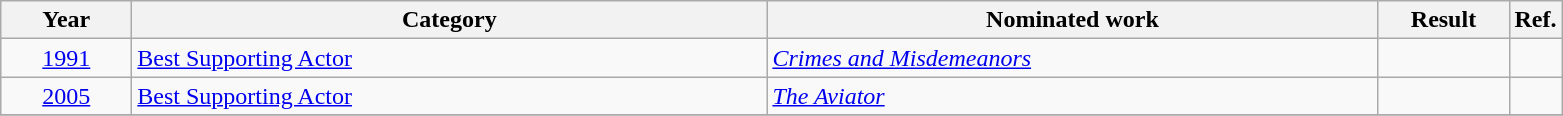<table class=wikitable>
<tr>
<th scope="col" style="width:5em;">Year</th>
<th scope="col" style="width:26em;">Category</th>
<th scope="col" style="width:25em;">Nominated work</th>
<th scope="col" style="width:5em;">Result</th>
<th>Ref.</th>
</tr>
<tr>
<td style="text-align:center;"><a href='#'>1991</a></td>
<td><a href='#'>Best Supporting Actor</a></td>
<td><em><a href='#'>Crimes and Misdemeanors</a></em></td>
<td></td>
<td></td>
</tr>
<tr>
<td style="text-align:center;"><a href='#'>2005</a></td>
<td><a href='#'>Best Supporting Actor</a></td>
<td><em><a href='#'>The Aviator</a></em></td>
<td></td>
<td></td>
</tr>
<tr>
</tr>
</table>
